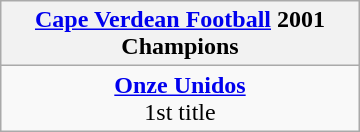<table class="wikitable" style="margin: 0 auto; width: 240px;">
<tr>
<th><a href='#'>Cape Verdean Football</a> 2001<br>Champions</th>
</tr>
<tr>
<td align=center><strong><a href='#'>Onze Unidos</a></strong><br>1st title</td>
</tr>
</table>
